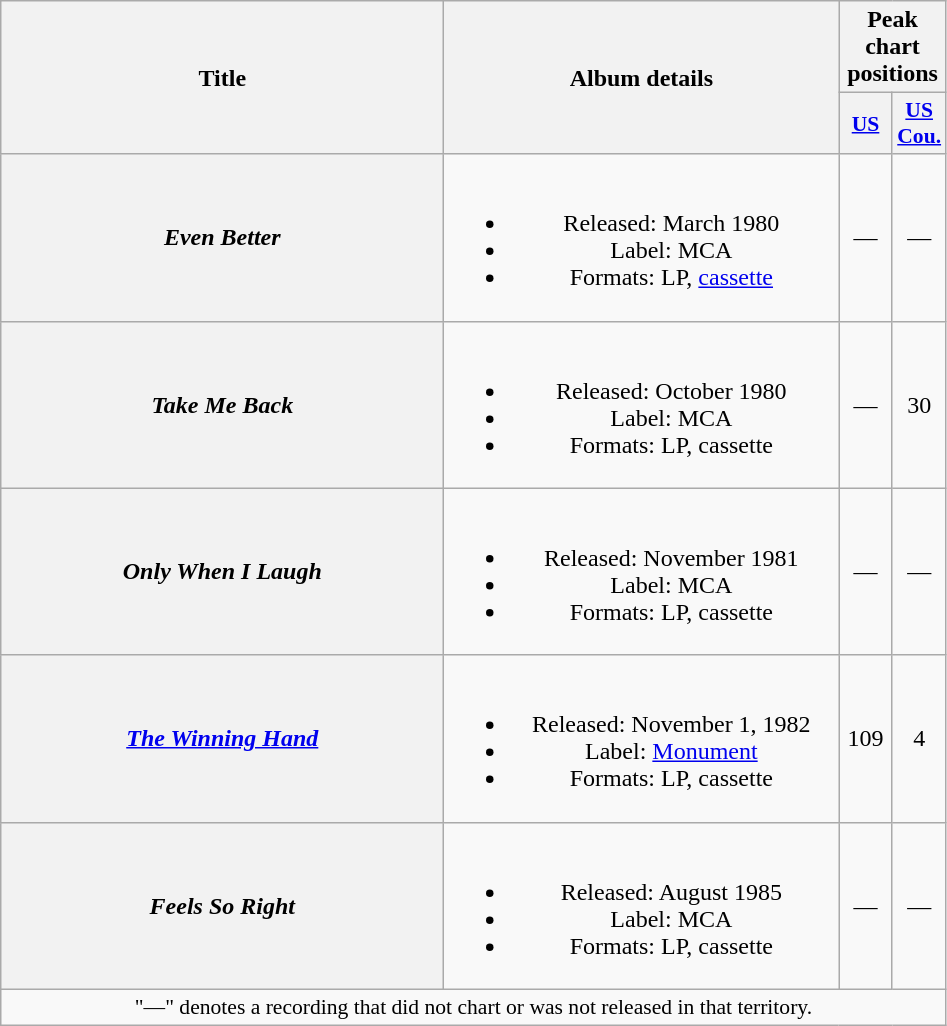<table class="wikitable plainrowheaders" style="text-align:center;">
<tr>
<th scope="col" rowspan="2" style="width:18em;">Title</th>
<th scope="col" rowspan="2" style="width:16em;">Album details</th>
<th scope="col" colspan="2">Peak chart<br>positions</th>
</tr>
<tr>
<th scope="col" style="width:2em;font-size:90%;"><a href='#'>US</a><br></th>
<th scope="col" style="width:2em;font-size:90%;"><a href='#'>US<br>Cou.</a><br></th>
</tr>
<tr>
<th scope="row"><em>Even Better</em></th>
<td><br><ul><li>Released: March 1980</li><li>Label: MCA</li><li>Formats: LP, <a href='#'>cassette</a></li></ul></td>
<td>—</td>
<td>—</td>
</tr>
<tr>
<th scope="row"><em>Take Me Back</em></th>
<td><br><ul><li>Released: October 1980</li><li>Label: MCA</li><li>Formats: LP, cassette</li></ul></td>
<td>—</td>
<td>30</td>
</tr>
<tr>
<th scope="row"><em>Only When I Laugh</em></th>
<td><br><ul><li>Released: November 1981</li><li>Label: MCA</li><li>Formats: LP, cassette</li></ul></td>
<td>—</td>
<td>—</td>
</tr>
<tr>
<th scope="row"><em><a href='#'>The Winning Hand</a></em><br></th>
<td><br><ul><li>Released: November 1, 1982</li><li>Label: <a href='#'>Monument</a></li><li>Formats: LP, cassette</li></ul></td>
<td>109</td>
<td>4</td>
</tr>
<tr>
<th scope="row"><em>Feels So Right</em></th>
<td><br><ul><li>Released: August 1985</li><li>Label: MCA</li><li>Formats: LP, cassette</li></ul></td>
<td>—</td>
<td>—</td>
</tr>
<tr>
<td colspan="4" style="font-size:90%">"—" denotes a recording that did not chart or was not released in that territory.</td>
</tr>
</table>
